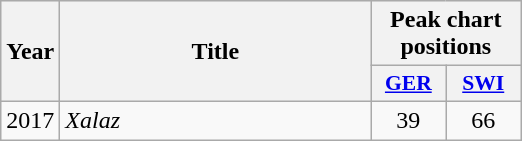<table class="wikitable">
<tr style="background: #eeeeee;">
<th style="width: 20px;" rowspan="2">Year</th>
<th style="width: 200px;" rowspan="2">Title</th>
<th colspan="2">Peak chart positions</th>
</tr>
<tr style="background: #eeeeee;">
<th scope="col" style="width:3em;font-size:90%;"><a href='#'>GER</a><br></th>
<th scope="col" style="width:3em;font-size:90%;"><a href='#'>SWI</a><br></th>
</tr>
<tr>
<td>2017</td>
<td><em>Xalaz</em></td>
<td align="center">39</td>
<td align="center">66</td>
</tr>
</table>
